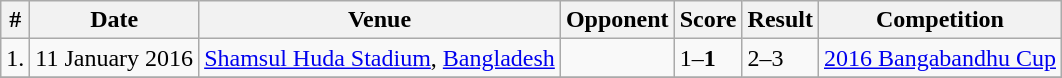<table class="wikitable">
<tr>
<th>#</th>
<th>Date</th>
<th>Venue</th>
<th>Opponent</th>
<th>Score</th>
<th>Result</th>
<th>Competition</th>
</tr>
<tr>
<td>1.</td>
<td>11 January 2016</td>
<td><a href='#'>Shamsul Huda Stadium</a>, <a href='#'>Bangladesh</a></td>
<td></td>
<td>1–<strong>1</strong></td>
<td>2–3</td>
<td><a href='#'>2016 Bangabandhu Cup</a></td>
</tr>
<tr>
</tr>
</table>
